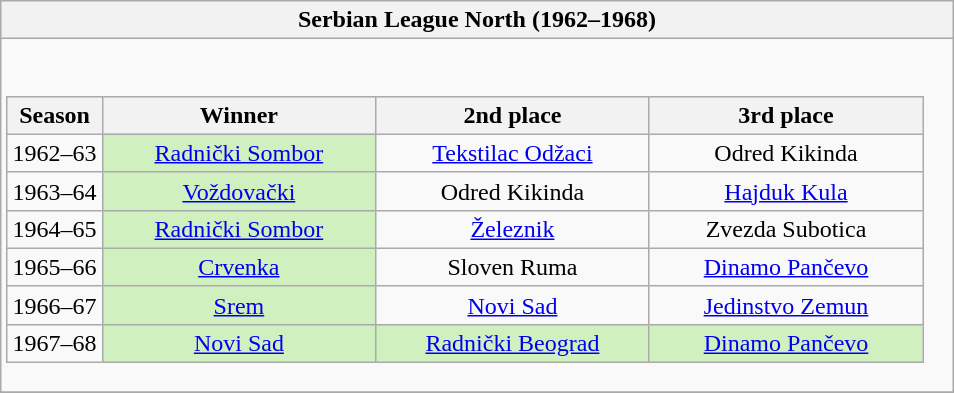<table class="wikitable collapsible collapsed" style="text-align:center">
<tr>
<th colspan="4">Serbian League North (1962–1968)</th>
</tr>
<tr>
<td><br><table class="wikitable sortable" style="text-align:center">
<tr>
<th>Season</th>
<th width="175">Winner</th>
<th width="175">2nd place</th>
<th width="175">3rd place</th>
</tr>
<tr>
<td>1962–63</td>
<td style="background-color:#D0F0C0"><a href='#'>Radnički Sombor</a></td>
<td><a href='#'>Tekstilac Odžaci</a></td>
<td>Odred Kikinda</td>
</tr>
<tr>
<td>1963–64</td>
<td style="background-color:#D0F0C0"><a href='#'>Voždovački</a></td>
<td>Odred Kikinda</td>
<td><a href='#'>Hajduk Kula</a></td>
</tr>
<tr>
<td>1964–65</td>
<td style="background-color:#D0F0C0"><a href='#'>Radnički Sombor</a></td>
<td><a href='#'>Železnik</a></td>
<td>Zvezda Subotica</td>
</tr>
<tr>
<td>1965–66</td>
<td style="background-color:#D0F0C0"><a href='#'>Crvenka</a></td>
<td>Sloven Ruma</td>
<td><a href='#'>Dinamo Pančevo</a></td>
</tr>
<tr>
<td>1966–67</td>
<td style="background-color:#D0F0C0"><a href='#'>Srem</a></td>
<td><a href='#'>Novi Sad</a></td>
<td><a href='#'>Jedinstvo Zemun</a></td>
</tr>
<tr>
<td>1967–68</td>
<td style="background-color:#D0F0C0"><a href='#'>Novi Sad</a></td>
<td style="background-color:#D0F0C0"><a href='#'>Radnički Beograd</a></td>
<td style="background-color:#D0F0C0"><a href='#'>Dinamo Pančevo</a></td>
</tr>
</table>
</td>
</tr>
<tr>
</tr>
</table>
